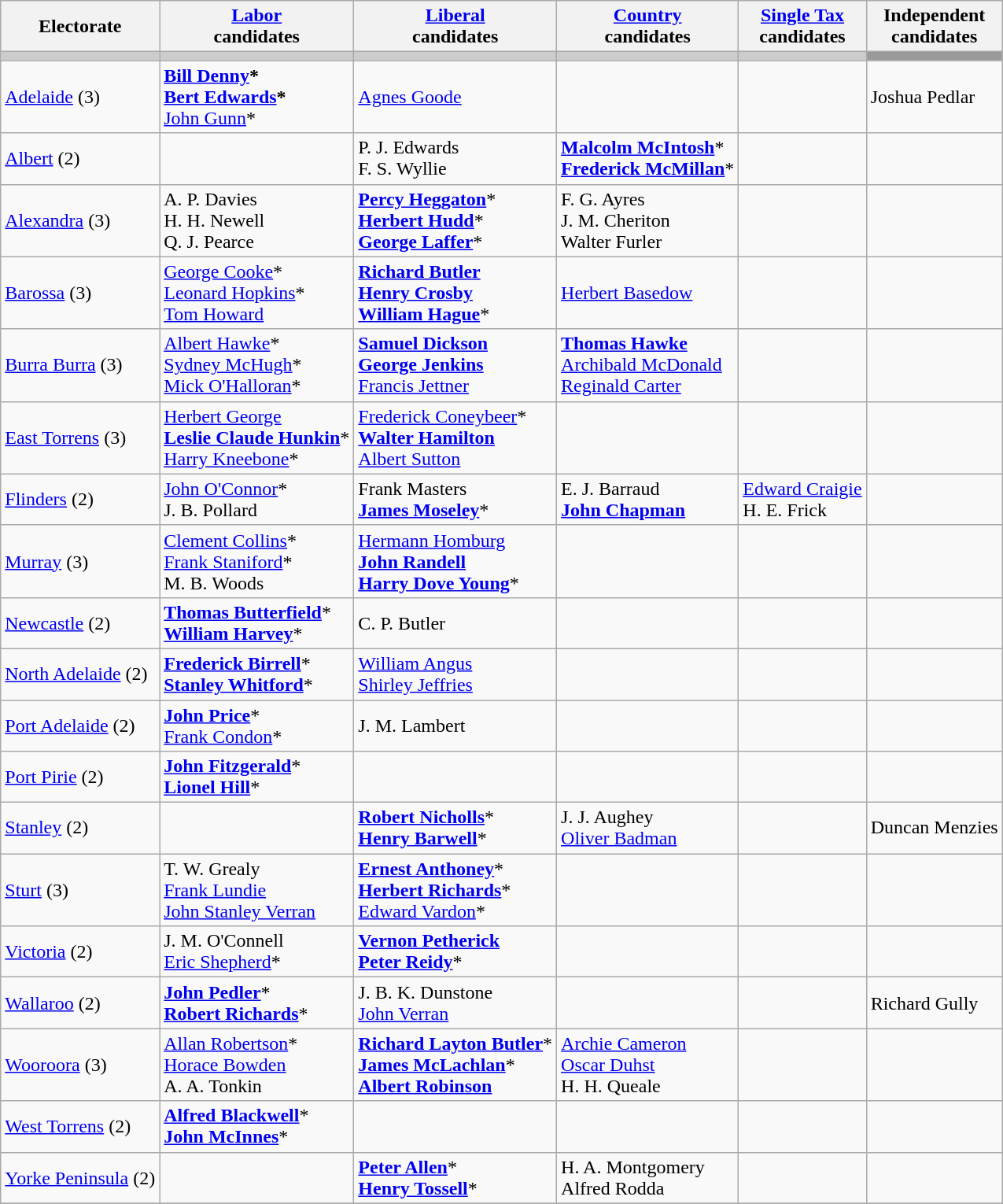<table class="wikitable">
<tr>
<th>Electorate</th>
<th><a href='#'>Labor</a><br> candidates</th>
<th><a href='#'>Liberal</a><br> candidates</th>
<th><a href='#'>Country</a><br> candidates</th>
<th><a href='#'>Single Tax</a><br> candidates</th>
<th>Independent <br>candidates</th>
</tr>
<tr bgcolor="#cccccc">
<td></td>
<td></td>
<td></td>
<td></td>
<td></td>
<td bgcolor="#999999"></td>
</tr>
<tr>
<td><a href='#'>Adelaide</a> (3)</td>
<td><strong><a href='#'>Bill Denny</a>*</strong><br><strong><a href='#'>Bert Edwards</a>*</strong><br><a href='#'>John Gunn</a>*</td>
<td><a href='#'>Agnes Goode</a></td>
<td></td>
<td></td>
<td>Joshua Pedlar</td>
</tr>
<tr>
<td><a href='#'>Albert</a> (2)</td>
<td></td>
<td>P. J. Edwards<br>F. S. Wyllie</td>
<td><strong><a href='#'>Malcolm McIntosh</a></strong>*<br><strong><a href='#'>Frederick McMillan</a></strong>*</td>
<td></td>
<td></td>
</tr>
<tr>
<td><a href='#'>Alexandra</a> (3)</td>
<td>A. P. Davies<br>H. H. Newell<br>Q. J. Pearce</td>
<td><strong><a href='#'>Percy Heggaton</a></strong>*<br><strong><a href='#'>Herbert Hudd</a></strong>*<br><strong><a href='#'>George Laffer</a></strong>*</td>
<td>F. G. Ayres<br>J. M. Cheriton<br>Walter Furler</td>
<td></td>
<td></td>
</tr>
<tr>
<td><a href='#'>Barossa</a> (3)</td>
<td><a href='#'>George Cooke</a>*<br><a href='#'>Leonard Hopkins</a>*<br><a href='#'>Tom Howard</a></td>
<td><strong><a href='#'>Richard Butler</a></strong><br><strong><a href='#'>Henry Crosby</a></strong><br><strong><a href='#'>William Hague</a></strong>*</td>
<td><a href='#'>Herbert Basedow</a></td>
<td></td>
<td></td>
</tr>
<tr>
<td><a href='#'>Burra Burra</a> (3)</td>
<td><a href='#'>Albert Hawke</a>*<br><a href='#'>Sydney McHugh</a>*<br><a href='#'>Mick O'Halloran</a>*</td>
<td><strong><a href='#'>Samuel Dickson</a></strong><br><strong><a href='#'>George Jenkins</a></strong><br><a href='#'>Francis Jettner</a></td>
<td><strong><a href='#'>Thomas Hawke</a></strong><br><a href='#'>Archibald McDonald</a><br><a href='#'>Reginald Carter</a></td>
<td></td>
<td></td>
</tr>
<tr>
<td><a href='#'>East Torrens</a> (3)</td>
<td><a href='#'>Herbert George</a><br><strong><a href='#'>Leslie Claude Hunkin</a></strong>*<br><a href='#'>Harry Kneebone</a>*</td>
<td><a href='#'>Frederick Coneybeer</a>*<br><strong><a href='#'>Walter Hamilton</a></strong><br><a href='#'>Albert Sutton</a></td>
<td></td>
<td></td>
<td></td>
</tr>
<tr>
<td><a href='#'>Flinders</a> (2)</td>
<td><a href='#'>John O'Connor</a>*<br>J. B. Pollard</td>
<td>Frank Masters<br><strong><a href='#'>James Moseley</a></strong>*</td>
<td>E. J. Barraud<br><strong><a href='#'>John Chapman</a></strong></td>
<td><a href='#'>Edward Craigie</a><br>H. E. Frick</td>
<td></td>
</tr>
<tr>
<td><a href='#'>Murray</a> (3)</td>
<td><a href='#'>Clement Collins</a>*<br><a href='#'>Frank Staniford</a>*<br>M. B. Woods</td>
<td><a href='#'>Hermann Homburg</a><br><strong><a href='#'>John Randell</a></strong><br><strong><a href='#'>Harry Dove Young</a></strong>*</td>
<td></td>
<td></td>
<td></td>
</tr>
<tr>
<td><a href='#'>Newcastle</a> (2)</td>
<td><strong><a href='#'>Thomas Butterfield</a></strong>*<br><strong><a href='#'>William Harvey</a></strong>*</td>
<td>C. P. Butler</td>
<td></td>
<td></td>
<td></td>
</tr>
<tr>
<td><a href='#'>North Adelaide</a> (2)</td>
<td><strong><a href='#'>Frederick Birrell</a></strong>*<br><strong><a href='#'>Stanley Whitford</a></strong>*</td>
<td><a href='#'>William Angus</a><br><a href='#'>Shirley Jeffries</a></td>
<td></td>
<td></td>
<td></td>
</tr>
<tr>
<td><a href='#'>Port Adelaide</a> (2)</td>
<td><strong><a href='#'>John Price</a></strong>*<br><a href='#'>Frank Condon</a>*</td>
<td>J. M. Lambert</td>
<td></td>
<td></td>
<td></td>
</tr>
<tr>
<td><a href='#'>Port Pirie</a> (2)</td>
<td><strong><a href='#'>John Fitzgerald</a></strong>*<br><strong><a href='#'>Lionel Hill</a></strong>*</td>
<td></td>
<td></td>
<td></td>
<td></td>
</tr>
<tr>
<td><a href='#'>Stanley</a> (2)</td>
<td></td>
<td><strong><a href='#'>Robert Nicholls</a></strong>*<br><strong><a href='#'>Henry Barwell</a></strong>*</td>
<td>J. J. Aughey<br><a href='#'>Oliver Badman</a></td>
<td></td>
<td>Duncan Menzies</td>
</tr>
<tr>
<td><a href='#'>Sturt</a> (3)</td>
<td>T. W. Grealy<br><a href='#'>Frank Lundie</a><br><a href='#'>John Stanley Verran</a> </td>
<td><strong><a href='#'>Ernest Anthoney</a></strong>*<br><strong><a href='#'>Herbert Richards</a></strong>*<br><a href='#'>Edward Vardon</a>*</td>
<td></td>
<td></td>
<td></td>
</tr>
<tr>
<td><a href='#'>Victoria</a> (2)</td>
<td>J. M. O'Connell<br><a href='#'>Eric Shepherd</a>*</td>
<td><strong><a href='#'>Vernon Petherick</a></strong><br><strong><a href='#'>Peter Reidy</a></strong>*</td>
<td></td>
<td></td>
<td></td>
</tr>
<tr>
<td><a href='#'>Wallaroo</a> (2)</td>
<td><strong><a href='#'>John Pedler</a></strong>*<br><strong><a href='#'>Robert Richards</a></strong>*</td>
<td>J. B. K. Dunstone<br><a href='#'>John Verran</a></td>
<td></td>
<td></td>
<td>Richard Gully</td>
</tr>
<tr>
<td><a href='#'>Wooroora</a> (3)</td>
<td><a href='#'>Allan Robertson</a>*<br><a href='#'>Horace Bowden</a><br>A. A. Tonkin</td>
<td><strong><a href='#'>Richard Layton Butler</a></strong>*<br><strong><a href='#'>James McLachlan</a></strong>*<br><strong><a href='#'>Albert Robinson</a></strong></td>
<td><a href='#'>Archie Cameron</a><br><a href='#'>Oscar Duhst</a><br>H. H. Queale</td>
<td></td>
<td></td>
</tr>
<tr>
<td><a href='#'>West Torrens</a> (2)</td>
<td><strong><a href='#'>Alfred Blackwell</a></strong>*<br><strong><a href='#'>John McInnes</a></strong>*</td>
<td></td>
<td></td>
<td></td>
<td></td>
</tr>
<tr>
<td><a href='#'>Yorke Peninsula</a> (2)</td>
<td></td>
<td><strong><a href='#'>Peter Allen</a></strong>*<br><strong><a href='#'>Henry Tossell</a></strong>*</td>
<td>H. A. Montgomery<br>Alfred Rodda</td>
<td></td>
<td></td>
</tr>
<tr>
</tr>
</table>
